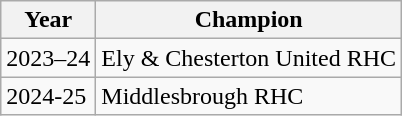<table class="wikitable">
<tr>
<th><strong>Year</strong></th>
<th><strong>Champion</strong></th>
</tr>
<tr>
<td>2023–24</td>
<td>Ely & Chesterton United RHC</td>
</tr>
<tr>
<td>2024-25</td>
<td>Middlesbrough RHC</td>
</tr>
</table>
